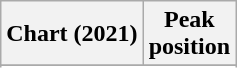<table class="wikitable sortable plainrowheaders" style="text-align:center;">
<tr>
<th>Chart (2021)</th>
<th>Peak <br> position</th>
</tr>
<tr>
</tr>
<tr>
</tr>
<tr>
</tr>
</table>
